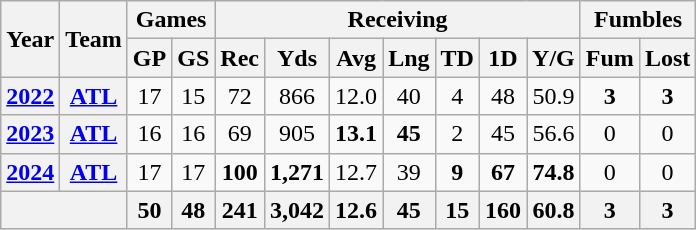<table class=wikitable style="text-align:center;">
<tr>
<th rowspan=2>Year</th>
<th rowspan=2>Team</th>
<th colspan=2>Games</th>
<th colspan="7">Receiving</th>
<th colspan="2">Fumbles</th>
</tr>
<tr>
<th>GP</th>
<th>GS</th>
<th>Rec</th>
<th>Yds</th>
<th>Avg</th>
<th>Lng</th>
<th>TD</th>
<th>1D</th>
<th>Y/G</th>
<th>Fum</th>
<th>Lost</th>
</tr>
<tr>
<th><a href='#'>2022</a></th>
<th><a href='#'>ATL</a></th>
<td>17</td>
<td>15</td>
<td>72</td>
<td>866</td>
<td>12.0</td>
<td>40</td>
<td>4</td>
<td>48</td>
<td>50.9</td>
<td><strong>3</strong></td>
<td><strong>3</strong></td>
</tr>
<tr>
<th><a href='#'>2023</a></th>
<th><a href='#'>ATL</a></th>
<td>16</td>
<td>16</td>
<td>69</td>
<td>905</td>
<td><strong>13.1</strong></td>
<td><strong>45</strong></td>
<td>2</td>
<td>45</td>
<td>56.6</td>
<td>0</td>
<td>0</td>
</tr>
<tr>
<th><a href='#'>2024</a></th>
<th><a href='#'>ATL</a></th>
<td>17</td>
<td>17</td>
<td><strong>100</strong></td>
<td><strong>1,271</strong></td>
<td>12.7</td>
<td>39</td>
<td><strong>9</strong></td>
<td><strong>67</strong></td>
<td><strong>74.8</strong></td>
<td>0</td>
<td>0</td>
</tr>
<tr>
<th colspan="2"></th>
<th>50</th>
<th>48</th>
<th>241</th>
<th>3,042</th>
<th>12.6</th>
<th>45</th>
<th>15</th>
<th>160</th>
<th>60.8</th>
<th>3</th>
<th>3</th>
</tr>
</table>
